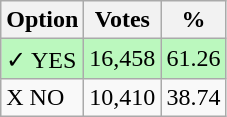<table class="wikitable">
<tr>
<th>Option</th>
<th>Votes</th>
<th>%</th>
</tr>
<tr>
<td style=background:#bbf8be>✓ YES</td>
<td style=background:#bbf8be>16,458</td>
<td style=background:#bbf8be>61.26</td>
</tr>
<tr>
<td>X NO</td>
<td>10,410</td>
<td>38.74</td>
</tr>
</table>
